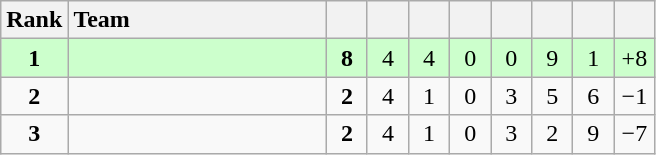<table class="wikitable" style="text-align: center;">
<tr>
<th width=30>Rank</th>
<th width=165 style="text-align:left;">Team</th>
<th width=20></th>
<th width=20></th>
<th width=20></th>
<th width=20></th>
<th width=20></th>
<th width=20></th>
<th width=20></th>
<th width=20></th>
</tr>
<tr style="background:#ccffcc;">
<td><strong>1</strong></td>
<td style="text-align:left;"></td>
<td><strong>8</strong></td>
<td>4</td>
<td>4</td>
<td>0</td>
<td>0</td>
<td>9</td>
<td>1</td>
<td>+8</td>
</tr>
<tr>
<td><strong>2</strong></td>
<td style="text-align:left;"></td>
<td><strong>2</strong></td>
<td>4</td>
<td>1</td>
<td>0</td>
<td>3</td>
<td>5</td>
<td>6</td>
<td>−1</td>
</tr>
<tr>
<td><strong>3</strong></td>
<td style="text-align:left;"></td>
<td><strong>2</strong></td>
<td>4</td>
<td>1</td>
<td>0</td>
<td>3</td>
<td>2</td>
<td>9</td>
<td>−7</td>
</tr>
</table>
